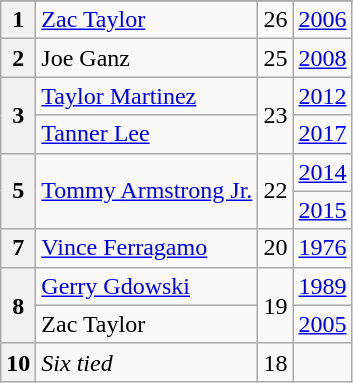<table class=wikitable>
<tr>
</tr>
<tr>
<th>1</th>
<td><a href='#'>Zac Taylor</a></td>
<td>26</td>
<td><a href='#'>2006</a></td>
</tr>
<tr>
<th>2</th>
<td>Joe Ganz</td>
<td>25</td>
<td><a href='#'>2008</a></td>
</tr>
<tr>
<th rowspan=2>3</th>
<td><a href='#'>Taylor Martinez</a></td>
<td rowspan=2>23</td>
<td><a href='#'>2012</a></td>
</tr>
<tr>
<td><a href='#'>Tanner Lee</a></td>
<td><a href='#'>2017</a></td>
</tr>
<tr>
<th rowspan=2>5</th>
<td rowspan=2><a href='#'>Tommy Armstrong Jr.</a></td>
<td rowspan=2>22</td>
<td><a href='#'>2014</a></td>
</tr>
<tr>
<td><a href='#'>2015</a></td>
</tr>
<tr>
<th>7</th>
<td><a href='#'>Vince Ferragamo</a></td>
<td>20</td>
<td><a href='#'>1976</a></td>
</tr>
<tr>
<th rowspan=2>8</th>
<td><a href='#'>Gerry Gdowski</a></td>
<td rowspan=2>19</td>
<td><a href='#'>1989</a></td>
</tr>
<tr>
<td>Zac Taylor</td>
<td><a href='#'>2005</a></td>
</tr>
<tr>
<th>10</th>
<td><em>Six tied</em></td>
<td>18</td>
<td colspan=2></td>
</tr>
</table>
